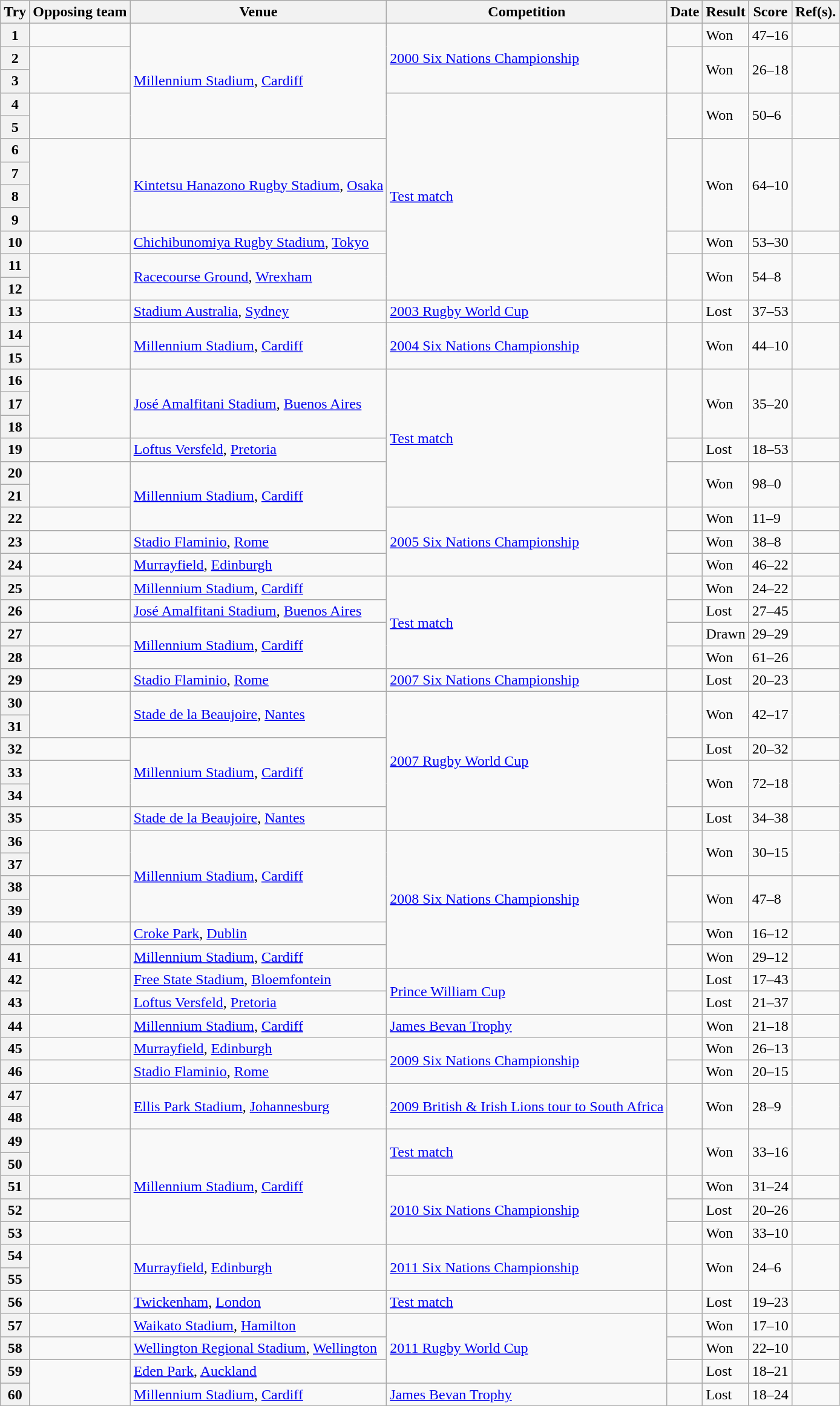<table class="wikitable sortable">
<tr>
<th scope=col>Try</th>
<th scope=col>Opposing team</th>
<th scope=col>Venue</th>
<th scope=col>Competition</th>
<th scope=col>Date</th>
<th scope=col>Result</th>
<th scope=col>Score</th>
<th scope=col class=unsortable>Ref(s).</th>
</tr>
<tr>
<th scope=row>1</th>
<td></td>
<td rowspan=5><a href='#'>Millennium Stadium</a>, <a href='#'>Cardiff</a></td>
<td rowspan=3><a href='#'>2000 Six Nations Championship</a></td>
<td></td>
<td>Won</td>
<td>47–16</td>
<td></td>
</tr>
<tr>
<th scope=row>2</th>
<td rowspan=2></td>
<td rowspan=2></td>
<td rowspan=2>Won</td>
<td rowspan=2>26–18</td>
<td rowspan=2></td>
</tr>
<tr>
<th scope=row>3</th>
</tr>
<tr>
<th scope=row>4</th>
<td rowspan=2></td>
<td rowspan=9><a href='#'>Test match</a></td>
<td rowspan=2></td>
<td rowspan=2>Won</td>
<td rowspan=2>50–6</td>
<td rowspan=2></td>
</tr>
<tr>
<th scope=row>5</th>
</tr>
<tr>
<th scope=row>6</th>
<td rowspan=4></td>
<td rowspan=4><a href='#'>Kintetsu Hanazono Rugby Stadium</a>, <a href='#'>Osaka</a></td>
<td rowspan=4></td>
<td rowspan=4>Won</td>
<td rowspan=4>64–10</td>
<td rowspan=4></td>
</tr>
<tr>
<th scope=row>7</th>
</tr>
<tr>
<th scope=row>8</th>
</tr>
<tr>
<th scope=row>9</th>
</tr>
<tr>
<th scope=row>10</th>
<td></td>
<td><a href='#'>Chichibunomiya Rugby Stadium</a>, <a href='#'>Tokyo</a></td>
<td></td>
<td>Won</td>
<td>53–30</td>
<td></td>
</tr>
<tr>
<th scope=row>11</th>
<td rowspan=2></td>
<td rowspan=2><a href='#'>Racecourse Ground</a>, <a href='#'>Wrexham</a></td>
<td rowspan=2></td>
<td rowspan=2>Won</td>
<td rowspan=2>54–8</td>
<td rowspan=2></td>
</tr>
<tr>
<th scope=row>12</th>
</tr>
<tr>
<th scope=row>13</th>
<td></td>
<td><a href='#'>Stadium Australia</a>, <a href='#'>Sydney</a></td>
<td><a href='#'>2003 Rugby World Cup</a></td>
<td></td>
<td>Lost</td>
<td>37–53</td>
<td></td>
</tr>
<tr>
<th scope=row>14</th>
<td rowspan=2></td>
<td rowspan=2><a href='#'>Millennium Stadium</a>, <a href='#'>Cardiff</a></td>
<td rowspan=2><a href='#'>2004 Six Nations Championship</a></td>
<td rowspan=2></td>
<td rowspan=2>Won</td>
<td rowspan=2>44–10</td>
<td rowspan=2></td>
</tr>
<tr>
<th scope=row>15</th>
</tr>
<tr>
<th scope=row>16</th>
<td rowspan=3></td>
<td rowspan=3><a href='#'>José Amalfitani Stadium</a>, <a href='#'>Buenos Aires</a></td>
<td rowspan=6><a href='#'>Test match</a></td>
<td rowspan=3></td>
<td rowspan=3>Won</td>
<td rowspan=3>35–20</td>
<td rowspan=3></td>
</tr>
<tr>
<th scope=row>17</th>
</tr>
<tr>
<th scope=row>18</th>
</tr>
<tr>
<th scope=row>19</th>
<td></td>
<td><a href='#'>Loftus Versfeld</a>, <a href='#'>Pretoria</a></td>
<td></td>
<td>Lost</td>
<td>18–53</td>
<td></td>
</tr>
<tr>
<th scope=row>20</th>
<td rowspan=2></td>
<td rowspan=3><a href='#'>Millennium Stadium</a>, <a href='#'>Cardiff</a></td>
<td rowspan=2></td>
<td rowspan=2>Won</td>
<td rowspan=2>98–0</td>
<td rowspan=2></td>
</tr>
<tr>
<th scope=row>21</th>
</tr>
<tr>
<th scope=row>22</th>
<td></td>
<td rowspan=3><a href='#'>2005 Six Nations Championship</a></td>
<td></td>
<td>Won</td>
<td>11–9</td>
<td></td>
</tr>
<tr>
<th scope=row>23</th>
<td></td>
<td><a href='#'>Stadio Flaminio</a>, <a href='#'>Rome</a></td>
<td></td>
<td>Won</td>
<td>38–8</td>
<td></td>
</tr>
<tr>
<th scope=row>24</th>
<td></td>
<td><a href='#'>Murrayfield</a>, <a href='#'>Edinburgh</a></td>
<td></td>
<td>Won</td>
<td>46–22</td>
<td></td>
</tr>
<tr>
<th scope=row>25</th>
<td></td>
<td><a href='#'>Millennium Stadium</a>, <a href='#'>Cardiff</a></td>
<td rowspan=4><a href='#'>Test match</a></td>
<td></td>
<td>Won</td>
<td>24–22</td>
<td></td>
</tr>
<tr>
<th scope=row>26</th>
<td></td>
<td><a href='#'>José Amalfitani Stadium</a>, <a href='#'>Buenos Aires</a></td>
<td></td>
<td>Lost</td>
<td>27–45</td>
<td></td>
</tr>
<tr>
<th scope=row>27</th>
<td></td>
<td rowspan=2><a href='#'>Millennium Stadium</a>, <a href='#'>Cardiff</a></td>
<td></td>
<td>Drawn</td>
<td>29–29</td>
<td></td>
</tr>
<tr>
<th scope=row>28</th>
<td></td>
<td></td>
<td>Won</td>
<td>61–26</td>
<td></td>
</tr>
<tr>
<th scope=row>29</th>
<td></td>
<td><a href='#'>Stadio Flaminio</a>, <a href='#'>Rome</a></td>
<td><a href='#'>2007 Six Nations Championship</a></td>
<td></td>
<td>Lost</td>
<td>20–23</td>
<td></td>
</tr>
<tr>
<th scope=row>30</th>
<td rowspan=2></td>
<td rowspan=2><a href='#'>Stade de la Beaujoire</a>, <a href='#'>Nantes</a></td>
<td rowspan=6><a href='#'>2007 Rugby World Cup</a></td>
<td rowspan=2></td>
<td rowspan=2>Won</td>
<td rowspan=2>42–17</td>
<td rowspan=2></td>
</tr>
<tr>
<th scope=row>31</th>
</tr>
<tr>
<th scope=row>32</th>
<td></td>
<td rowspan=3><a href='#'>Millennium Stadium</a>, <a href='#'>Cardiff</a></td>
<td></td>
<td>Lost</td>
<td>20–32</td>
<td></td>
</tr>
<tr>
<th scope=row>33</th>
<td rowspan=2></td>
<td rowspan=2></td>
<td rowspan=2>Won</td>
<td rowspan=2>72–18</td>
<td rowspan=2></td>
</tr>
<tr>
<th scope=row>34</th>
</tr>
<tr>
<th scope=row>35</th>
<td></td>
<td><a href='#'>Stade de la Beaujoire</a>, <a href='#'>Nantes</a></td>
<td></td>
<td>Lost</td>
<td>34–38</td>
<td></td>
</tr>
<tr>
<th scope=row>36</th>
<td rowspan=2></td>
<td rowspan=4><a href='#'>Millennium Stadium</a>, <a href='#'>Cardiff</a></td>
<td rowspan=6><a href='#'>2008 Six Nations Championship</a></td>
<td rowspan=2></td>
<td rowspan=2>Won</td>
<td rowspan=2>30–15</td>
<td rowspan=2></td>
</tr>
<tr>
<th scope=row>37</th>
</tr>
<tr>
<th scope=row>38</th>
<td rowspan=2></td>
<td rowspan=2></td>
<td rowspan=2>Won</td>
<td rowspan=2>47–8</td>
<td rowspan=2></td>
</tr>
<tr>
<th scope=row>39</th>
</tr>
<tr>
<th scope=row>40</th>
<td></td>
<td><a href='#'>Croke Park</a>, <a href='#'>Dublin</a></td>
<td></td>
<td>Won</td>
<td>16–12</td>
<td></td>
</tr>
<tr>
<th scope=row>41</th>
<td></td>
<td><a href='#'>Millennium Stadium</a>, <a href='#'>Cardiff</a></td>
<td></td>
<td>Won</td>
<td>29–12</td>
<td></td>
</tr>
<tr>
<th scope=row>42</th>
<td rowspan=2></td>
<td><a href='#'>Free State Stadium</a>, <a href='#'>Bloemfontein</a></td>
<td rowspan=2><a href='#'>Prince William Cup</a></td>
<td></td>
<td>Lost</td>
<td>17–43</td>
<td></td>
</tr>
<tr>
<th scope=row>43</th>
<td><a href='#'>Loftus Versfeld</a>, <a href='#'>Pretoria</a></td>
<td></td>
<td>Lost</td>
<td>21–37</td>
<td></td>
</tr>
<tr>
<th scope=row>44</th>
<td></td>
<td><a href='#'>Millennium Stadium</a>, <a href='#'>Cardiff</a></td>
<td><a href='#'>James Bevan Trophy</a></td>
<td></td>
<td>Won</td>
<td>21–18</td>
<td></td>
</tr>
<tr>
<th scope=row>45</th>
<td></td>
<td><a href='#'>Murrayfield</a>, <a href='#'>Edinburgh</a></td>
<td rowspan=2><a href='#'>2009 Six Nations Championship</a></td>
<td></td>
<td>Won</td>
<td>26–13</td>
<td></td>
</tr>
<tr>
<th scope=row>46</th>
<td></td>
<td><a href='#'>Stadio Flaminio</a>, <a href='#'>Rome</a></td>
<td></td>
<td>Won</td>
<td>20–15</td>
<td></td>
</tr>
<tr>
<th scope=row>47</th>
<td rowspan=2></td>
<td rowspan=2><a href='#'>Ellis Park Stadium</a>, <a href='#'>Johannesburg</a></td>
<td rowspan=2><a href='#'>2009 British & Irish Lions tour to South Africa</a></td>
<td rowspan=2></td>
<td rowspan=2>Won</td>
<td rowspan=2>28–9</td>
<td rowspan=2></td>
</tr>
<tr>
<th scope=row>48</th>
</tr>
<tr>
<th scope=row>49</th>
<td rowspan=2></td>
<td rowspan=5><a href='#'>Millennium Stadium</a>, <a href='#'>Cardiff</a></td>
<td rowspan=2><a href='#'>Test match</a></td>
<td rowspan=2></td>
<td rowspan=2>Won</td>
<td rowspan=2>33–16</td>
<td rowspan=2></td>
</tr>
<tr>
<th scope=row>50</th>
</tr>
<tr>
<th scope=row>51</th>
<td></td>
<td rowspan=3><a href='#'>2010 Six Nations Championship</a></td>
<td></td>
<td>Won</td>
<td>31–24</td>
<td></td>
</tr>
<tr>
<th scope=row>52</th>
<td></td>
<td></td>
<td>Lost</td>
<td>20–26</td>
<td></td>
</tr>
<tr>
<th scope=row>53</th>
<td></td>
<td></td>
<td>Won</td>
<td>33–10</td>
<td></td>
</tr>
<tr>
<th scope=row>54</th>
<td rowspan=2></td>
<td rowspan=2><a href='#'>Murrayfield</a>, <a href='#'>Edinburgh</a></td>
<td rowspan=2><a href='#'>2011 Six Nations Championship</a></td>
<td rowspan=2></td>
<td rowspan=2>Won</td>
<td rowspan=2>24–6</td>
<td rowspan=2></td>
</tr>
<tr>
<th scope=row>55</th>
</tr>
<tr>
<th scope=row>56</th>
<td></td>
<td><a href='#'>Twickenham</a>, <a href='#'>London</a></td>
<td><a href='#'>Test match</a></td>
<td></td>
<td>Lost</td>
<td>19–23</td>
<td></td>
</tr>
<tr>
<th scope=row>57</th>
<td></td>
<td><a href='#'>Waikato Stadium</a>, <a href='#'>Hamilton</a></td>
<td rowspan=3><a href='#'>2011 Rugby World Cup</a></td>
<td></td>
<td>Won</td>
<td>17–10</td>
<td></td>
</tr>
<tr>
<th scope=row>58</th>
<td></td>
<td><a href='#'>Wellington Regional Stadium</a>, <a href='#'>Wellington</a></td>
<td></td>
<td>Won</td>
<td>22–10</td>
<td></td>
</tr>
<tr>
<th scope=row>59</th>
<td rowspan=2></td>
<td><a href='#'>Eden Park</a>, <a href='#'>Auckland</a></td>
<td></td>
<td>Lost</td>
<td>18–21</td>
<td></td>
</tr>
<tr>
<th scope=row>60</th>
<td><a href='#'>Millennium Stadium</a>, <a href='#'>Cardiff</a></td>
<td><a href='#'>James Bevan Trophy</a></td>
<td></td>
<td>Lost</td>
<td>18–24</td>
<td></td>
</tr>
</table>
